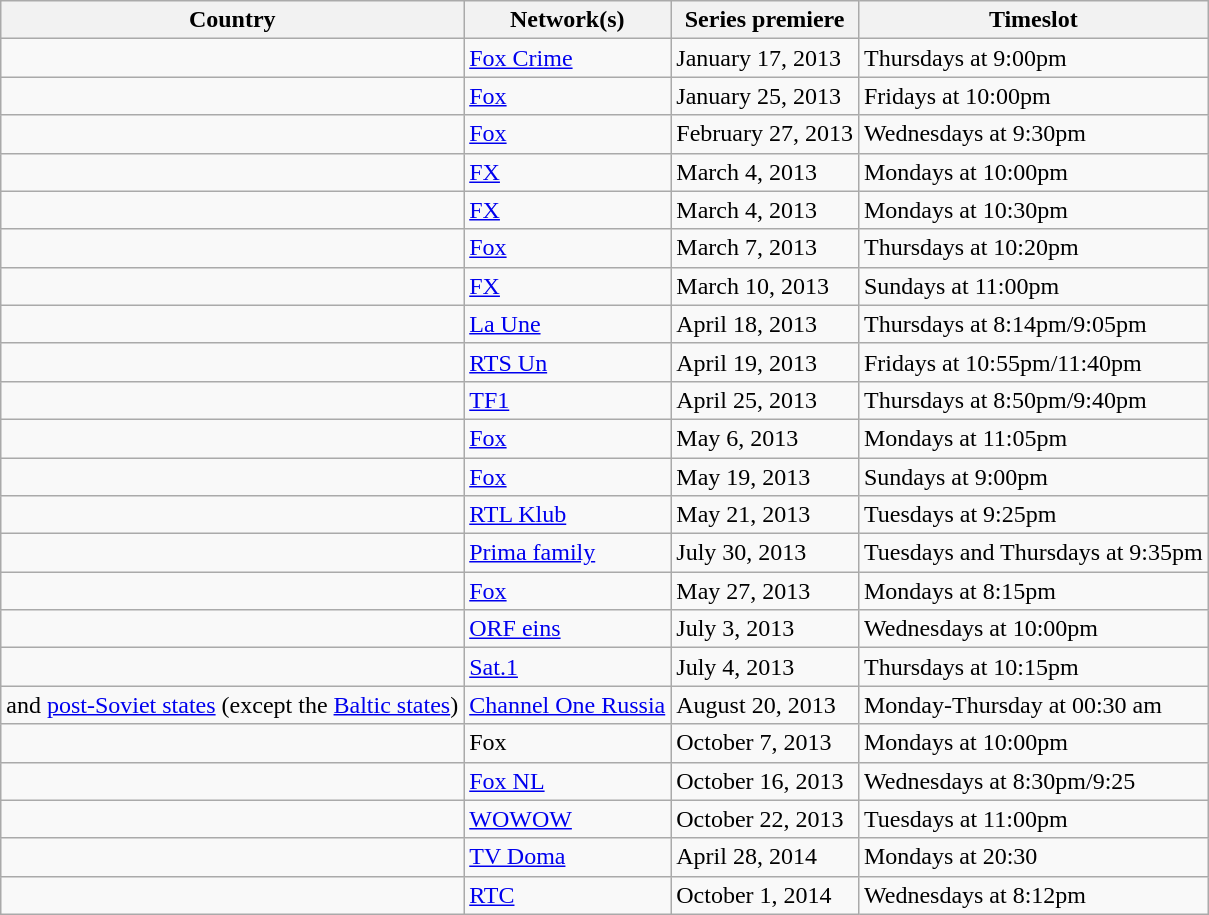<table class="sortable wikitable">
<tr>
<th>Country</th>
<th>Network(s)</th>
<th>Series premiere</th>
<th>Timeslot</th>
</tr>
<tr>
<td></td>
<td><a href='#'>Fox Crime</a></td>
<td>January 17, 2013</td>
<td>Thursdays at 9:00pm</td>
</tr>
<tr>
<td></td>
<td><a href='#'>Fox</a></td>
<td>January 25, 2013</td>
<td>Fridays at 10:00pm</td>
</tr>
<tr>
<td>  </td>
<td><a href='#'>Fox</a></td>
<td>February 27, 2013</td>
<td>Wednesdays at 9:30pm</td>
</tr>
<tr>
<td>            </td>
<td><a href='#'>FX</a></td>
<td>March 4, 2013</td>
<td>Mondays at 10:00pm</td>
</tr>
<tr>
<td></td>
<td><a href='#'>FX</a></td>
<td>March 4, 2013</td>
<td>Mondays at 10:30pm</td>
</tr>
<tr>
<td></td>
<td><a href='#'>Fox</a></td>
<td>March 7, 2013</td>
<td>Thursdays at 10:20pm</td>
</tr>
<tr>
<td></td>
<td><a href='#'>FX</a></td>
<td>March 10, 2013</td>
<td>Sundays at 11:00pm</td>
</tr>
<tr>
<td></td>
<td><a href='#'>La Une</a></td>
<td>April 18, 2013</td>
<td>Thursdays at 8:14pm/9:05pm</td>
</tr>
<tr>
<td></td>
<td><a href='#'>RTS Un</a></td>
<td>April 19, 2013</td>
<td>Fridays at 10:55pm/11:40pm</td>
</tr>
<tr>
<td></td>
<td><a href='#'>TF1</a></td>
<td>April 25, 2013</td>
<td>Thursdays at 8:50pm/9:40pm</td>
</tr>
<tr>
<td></td>
<td><a href='#'>Fox</a></td>
<td>May 6, 2013</td>
<td>Mondays at 11:05pm</td>
</tr>
<tr>
<td> </td>
<td><a href='#'>Fox</a></td>
<td>May 19, 2013</td>
<td>Sundays at 9:00pm</td>
</tr>
<tr>
<td></td>
<td><a href='#'>RTL Klub</a></td>
<td>May 21, 2013</td>
<td>Tuesdays at 9:25pm</td>
</tr>
<tr>
<td></td>
<td><a href='#'>Prima family</a></td>
<td>July 30, 2013</td>
<td>Tuesdays and Thursdays at 9:35pm</td>
</tr>
<tr>
<td>  </td>
<td><a href='#'>Fox</a></td>
<td>May 27, 2013</td>
<td>Mondays at 8:15pm</td>
</tr>
<tr>
<td></td>
<td><a href='#'>ORF eins</a></td>
<td>July 3, 2013</td>
<td>Wednesdays at 10:00pm</td>
</tr>
<tr>
<td></td>
<td><a href='#'>Sat.1</a></td>
<td>July 4, 2013</td>
<td>Thursdays at 10:15pm</td>
</tr>
<tr>
<td> and <a href='#'>post-Soviet states</a> (except the <a href='#'>Baltic states</a>)</td>
<td><a href='#'>Channel One Russia</a></td>
<td>August 20, 2013</td>
<td>Monday-Thursday at 00:30 am</td>
</tr>
<tr>
<td></td>
<td>Fox</td>
<td>October 7, 2013</td>
<td>Mondays at 10:00pm</td>
</tr>
<tr>
<td></td>
<td><a href='#'>Fox NL</a></td>
<td>October 16, 2013</td>
<td>Wednesdays at 8:30pm/9:25</td>
</tr>
<tr>
<td></td>
<td><a href='#'>WOWOW</a></td>
<td>October 22, 2013</td>
<td>Tuesdays at 11:00pm</td>
</tr>
<tr>
<td></td>
<td><a href='#'>TV Doma</a></td>
<td>April 28, 2014</td>
<td>Mondays at 20:30</td>
</tr>
<tr>
<td></td>
<td><a href='#'>RTC</a></td>
<td>October 1, 2014</td>
<td>Wednesdays at 8:12pm</td>
</tr>
</table>
